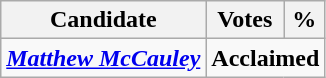<table class="wikitable">
<tr>
<th>Candidate</th>
<th>Votes</th>
<th>%</th>
</tr>
<tr>
<td><strong><em><a href='#'>Matthew McCauley</a></em></strong></td>
<td colspan="2"><strong>Acclaimed</strong></td>
</tr>
</table>
